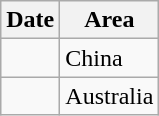<table class="wikitable">
<tr>
<th>Date</th>
<th>Area</th>
</tr>
<tr>
<td></td>
<td>China</td>
</tr>
<tr>
<td></td>
<td>Australia</td>
</tr>
</table>
